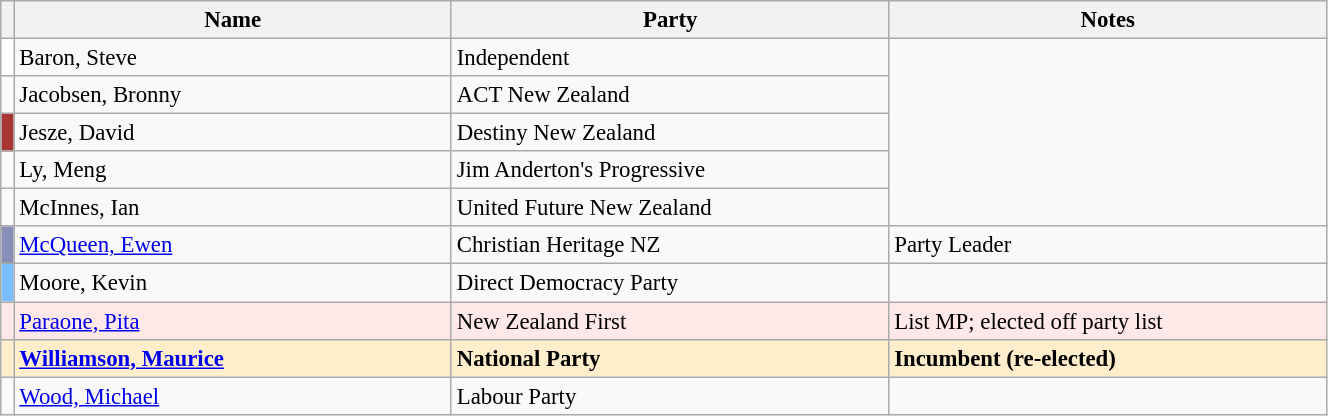<table class="wikitable" width="70%" style="font-size:95%;">
<tr>
<th width=1%></th>
<th width=33%>Name</th>
<th width=33%>Party</th>
<th width=33%>Notes</th>
</tr>
<tr -->
<td bgcolor=#ffffff></td>
<td>Baron, Steve</td>
<td>Independent</td>
</tr>
<tr -->
<td bgcolor=></td>
<td>Jacobsen, Bronny</td>
<td>ACT New Zealand</td>
</tr>
<tr -->
<td bgcolor=#aa3535></td>
<td>Jesze, David</td>
<td>Destiny New Zealand</td>
</tr>
<tr -->
<td bgcolor=></td>
<td>Ly, Meng</td>
<td>Jim Anderton's Progressive</td>
</tr>
<tr -->
<td bgcolor=></td>
<td>McInnes, Ian</td>
<td>United Future New Zealand</td>
</tr>
<tr -->
<td bgcolor=#878fb8></td>
<td><a href='#'>McQueen, Ewen</a></td>
<td>Christian Heritage NZ</td>
<td>Party Leader</td>
</tr>
<tr -->
<td bgcolor=#79bcff></td>
<td>Moore, Kevin</td>
<td>Direct Democracy Party</td>
</tr>
<tr ---- bgcolor=#FFE8E8>
<td bgcolor=></td>
<td><a href='#'>Paraone, Pita</a></td>
<td>New Zealand First</td>
<td>List MP; elected off party list</td>
</tr>
<tr ---- bgcolor=#FFEECC>
<td bgcolor=></td>
<td><strong><a href='#'>Williamson, Maurice</a></strong></td>
<td><strong>National Party</strong></td>
<td><strong>Incumbent (re-elected)</strong></td>
</tr>
<tr -->
<td bgcolor=></td>
<td><a href='#'>Wood, Michael</a></td>
<td>Labour Party</td>
</tr>
</table>
